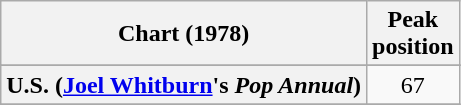<table class="wikitable sortable plainrowheaders" style="text-align:center">
<tr>
<th>Chart (1978)</th>
<th>Peak<br>position</th>
</tr>
<tr>
</tr>
<tr>
<th scope="row">U.S. (<a href='#'>Joel Whitburn</a>'s <em>Pop Annual</em>)</th>
<td style="text-align:center;">67</td>
</tr>
<tr>
</tr>
</table>
